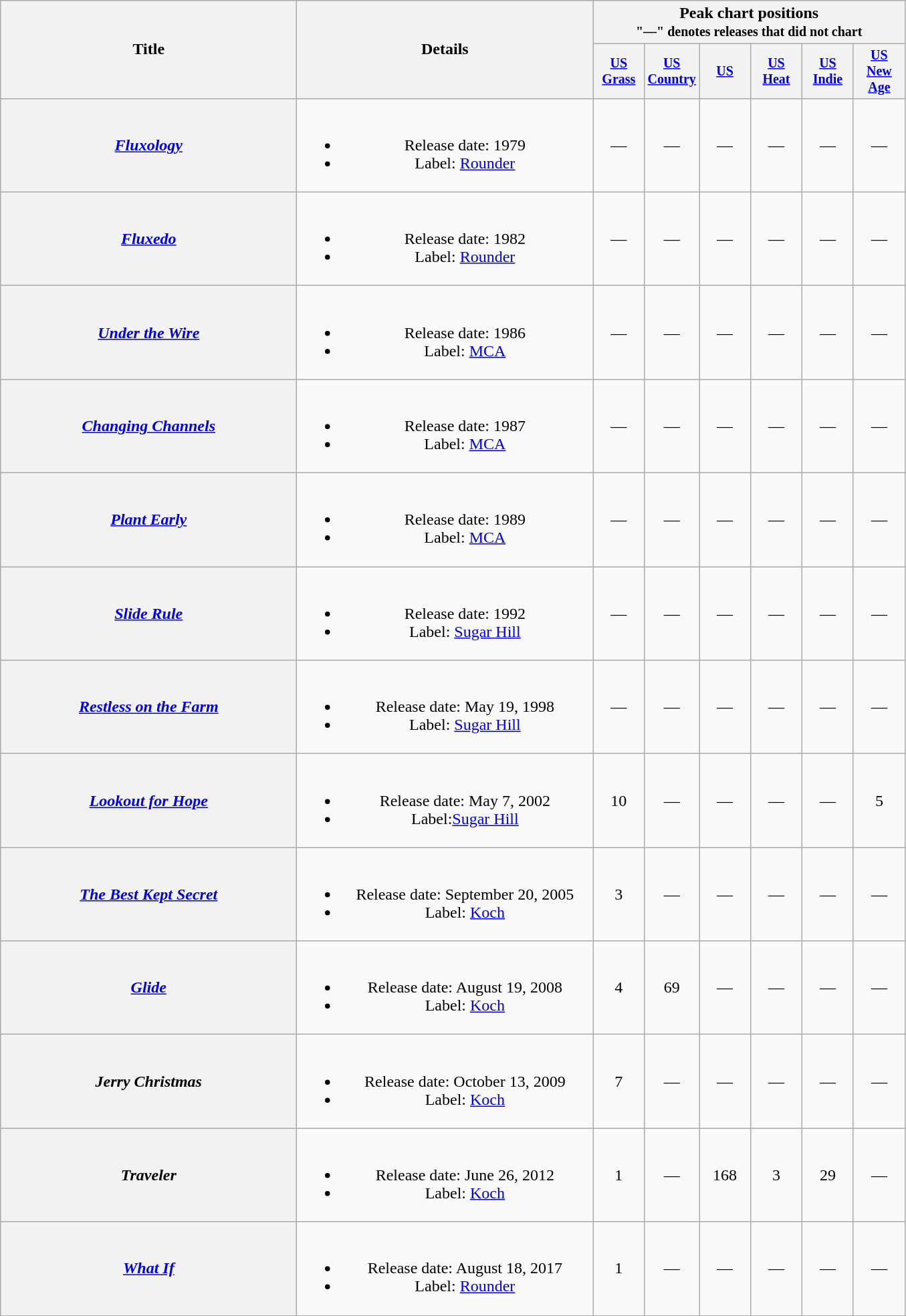<table class="wikitable plainrowheaders" style="text-align:center;">
<tr>
<th rowspan="2" style="width:18em;">Title</th>
<th rowspan="2" style="width:18em;">Details</th>
<th colspan="6">Peak chart positions<br><small>"—" denotes releases that did not chart</small></th>
</tr>
<tr style="font-size:smaller;">
<th style="width:45px;"><a href='#'>US Grass</a></th>
<th style="width:45px;"><a href='#'>US Country</a></th>
<th style="width:45px;"><a href='#'>US</a></th>
<th style="width:45px;"><a href='#'>US Heat</a></th>
<th style="width:45px;"><a href='#'>US Indie</a></th>
<th style="width:45px;"><a href='#'>US New Age</a></th>
</tr>
<tr>
<th scope="row"><em><a href='#'>Fluxology</a></em></th>
<td><br><ul><li>Release date: 1979</li><li>Label: <a href='#'>Rounder</a></li></ul></td>
<td>—</td>
<td>—</td>
<td>—</td>
<td>—</td>
<td>—</td>
<td>—</td>
</tr>
<tr>
<th scope="row"><em><a href='#'>Fluxedo</a></em></th>
<td><br><ul><li>Release date: 1982</li><li>Label: <a href='#'>Rounder</a></li></ul></td>
<td>—</td>
<td>—</td>
<td>—</td>
<td>—</td>
<td>—</td>
<td>—</td>
</tr>
<tr>
<th scope="row"><em><a href='#'>Under the Wire</a></em></th>
<td><br><ul><li>Release date: 1986</li><li>Label: <a href='#'>MCA</a></li></ul></td>
<td>—</td>
<td>—</td>
<td>—</td>
<td>—</td>
<td>—</td>
<td>—</td>
</tr>
<tr>
<th scope="row"><em><a href='#'>Changing Channels</a></em></th>
<td><br><ul><li>Release date: 1987</li><li>Label: <a href='#'>MCA</a></li></ul></td>
<td>—</td>
<td>—</td>
<td>—</td>
<td>—</td>
<td>—</td>
<td>—</td>
</tr>
<tr>
<th scope="row"><em><a href='#'>Plant Early</a></em></th>
<td><br><ul><li>Release date: 1989</li><li>Label: <a href='#'>MCA</a></li></ul></td>
<td>—</td>
<td>—</td>
<td>—</td>
<td>—</td>
<td>—</td>
<td>—</td>
</tr>
<tr>
<th scope="row"><em><a href='#'>Slide Rule</a></em></th>
<td><br><ul><li>Release date: 1992</li><li>Label: <a href='#'>Sugar Hill</a></li></ul></td>
<td>—</td>
<td>—</td>
<td>—</td>
<td>—</td>
<td>—</td>
<td>—</td>
</tr>
<tr>
<th scope="row"><em><a href='#'>Restless on the Farm</a></em></th>
<td><br><ul><li>Release date: May 19, 1998</li><li>Label: <a href='#'>Sugar Hill</a></li></ul></td>
<td>—</td>
<td>—</td>
<td>—</td>
<td>—</td>
<td>—</td>
<td>—</td>
</tr>
<tr>
<th scope="row"><em><a href='#'>Lookout for Hope</a></em></th>
<td><br><ul><li>Release date: May 7, 2002</li><li>Label:<a href='#'>Sugar Hill</a></li></ul></td>
<td>10</td>
<td>—</td>
<td>—</td>
<td>—</td>
<td>—</td>
<td>5</td>
</tr>
<tr>
<th scope="row"><em><a href='#'>The Best Kept Secret</a></em></th>
<td><br><ul><li>Release date: September 20, 2005</li><li>Label: <a href='#'>Koch</a></li></ul></td>
<td>3</td>
<td>—</td>
<td>—</td>
<td>—</td>
<td>—</td>
<td>—</td>
</tr>
<tr>
<th scope="row"><em><a href='#'>Glide</a></em></th>
<td><br><ul><li>Release date: August 19, 2008</li><li>Label: <a href='#'>Koch</a></li></ul></td>
<td>4</td>
<td>69</td>
<td>—</td>
<td>—</td>
<td>—</td>
<td>—</td>
</tr>
<tr>
<th scope="row"><em>Jerry Christmas</em></th>
<td><br><ul><li>Release date: October 13, 2009</li><li>Label: <a href='#'>Koch</a></li></ul></td>
<td>7</td>
<td>—</td>
<td>—</td>
<td>—</td>
<td>—</td>
<td>—</td>
</tr>
<tr>
<th scope="row"><em>Traveler</em></th>
<td><br><ul><li>Release date: June 26, 2012</li><li>Label: <a href='#'>Koch</a></li></ul></td>
<td>1</td>
<td>—</td>
<td>168</td>
<td>3</td>
<td>29</td>
<td>—</td>
</tr>
<tr>
<th scope="row"><em><a href='#'>What If</a></em></th>
<td><br><ul><li>Release date: August 18, 2017</li><li>Label: <a href='#'>Rounder</a></li></ul></td>
<td>1</td>
<td>—</td>
<td>—</td>
<td>—</td>
<td>—</td>
<td>—</td>
</tr>
<tr>
</tr>
</table>
